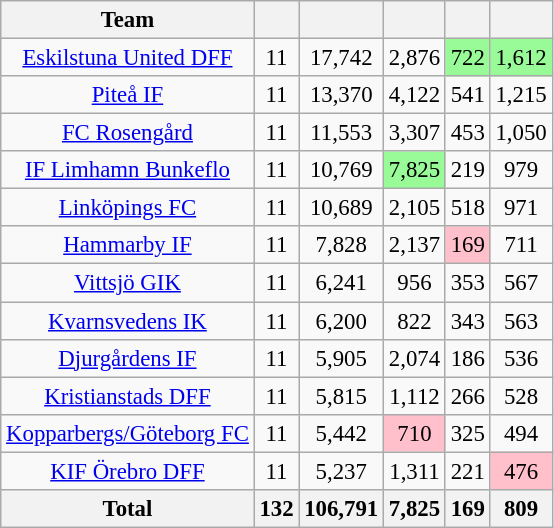<table class="wikitable sortable" style="font-size: 95%;text-align: center;">
<tr>
<th>Team</th>
<th></th>
<th></th>
<th></th>
<th></th>
<th></th>
</tr>
<tr>
<td><a href='#'>Eskilstuna United DFF</a></td>
<td>11</td>
<td>17,742</td>
<td>2,876</td>
<td bgcolor="#98FB98">722</td>
<td bgcolor="#98FB98">1,612</td>
</tr>
<tr>
<td><a href='#'>Piteå IF</a></td>
<td>11</td>
<td>13,370</td>
<td>4,122</td>
<td>541</td>
<td>1,215</td>
</tr>
<tr>
<td><a href='#'>FC Rosengård</a></td>
<td>11</td>
<td>11,553</td>
<td>3,307</td>
<td>453</td>
<td>1,050</td>
</tr>
<tr>
<td><a href='#'>IF Limhamn Bunkeflo</a></td>
<td>11</td>
<td>10,769</td>
<td bgcolor="#98FB98">7,825</td>
<td>219</td>
<td>979</td>
</tr>
<tr>
<td><a href='#'>Linköpings FC</a></td>
<td>11</td>
<td>10,689</td>
<td>2,105</td>
<td>518</td>
<td>971</td>
</tr>
<tr>
<td><a href='#'>Hammarby IF</a></td>
<td>11</td>
<td>7,828</td>
<td>2,137</td>
<td bgcolor="#FFC0CB">169</td>
<td>711</td>
</tr>
<tr>
<td><a href='#'>Vittsjö GIK</a></td>
<td>11</td>
<td>6,241</td>
<td>956</td>
<td>353</td>
<td>567</td>
</tr>
<tr>
<td><a href='#'>Kvarnsvedens IK</a></td>
<td>11</td>
<td>6,200</td>
<td>822</td>
<td>343</td>
<td>563</td>
</tr>
<tr>
<td><a href='#'>Djurgårdens IF</a></td>
<td>11</td>
<td>5,905</td>
<td>2,074</td>
<td>186</td>
<td>536</td>
</tr>
<tr>
<td><a href='#'>Kristianstads DFF</a></td>
<td>11</td>
<td>5,815</td>
<td>1,112</td>
<td>266</td>
<td>528</td>
</tr>
<tr>
<td><a href='#'>Kopparbergs/Göteborg FC</a></td>
<td>11</td>
<td>5,442</td>
<td bgcolor="#FFC0CB">710</td>
<td>325</td>
<td>494</td>
</tr>
<tr>
<td><a href='#'>KIF Örebro DFF</a></td>
<td>11</td>
<td>5,237</td>
<td>1,311</td>
<td>221</td>
<td bgcolor="#FFC0CB">476</td>
</tr>
<tr>
<th>Total</th>
<th>132</th>
<th>106,791</th>
<th>7,825</th>
<th>169</th>
<th>809</th>
</tr>
</table>
